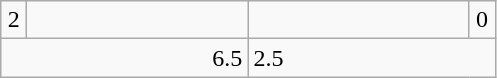<table class="wikitable">
<tr>
<td align=center width=10>2</td>
<td align=center width=140></td>
<td align=center width=140></td>
<td align=center width=10>0</td>
</tr>
<tr>
<td colspan=2 align=right>6.5</td>
<td colspan=2>2.5</td>
</tr>
</table>
